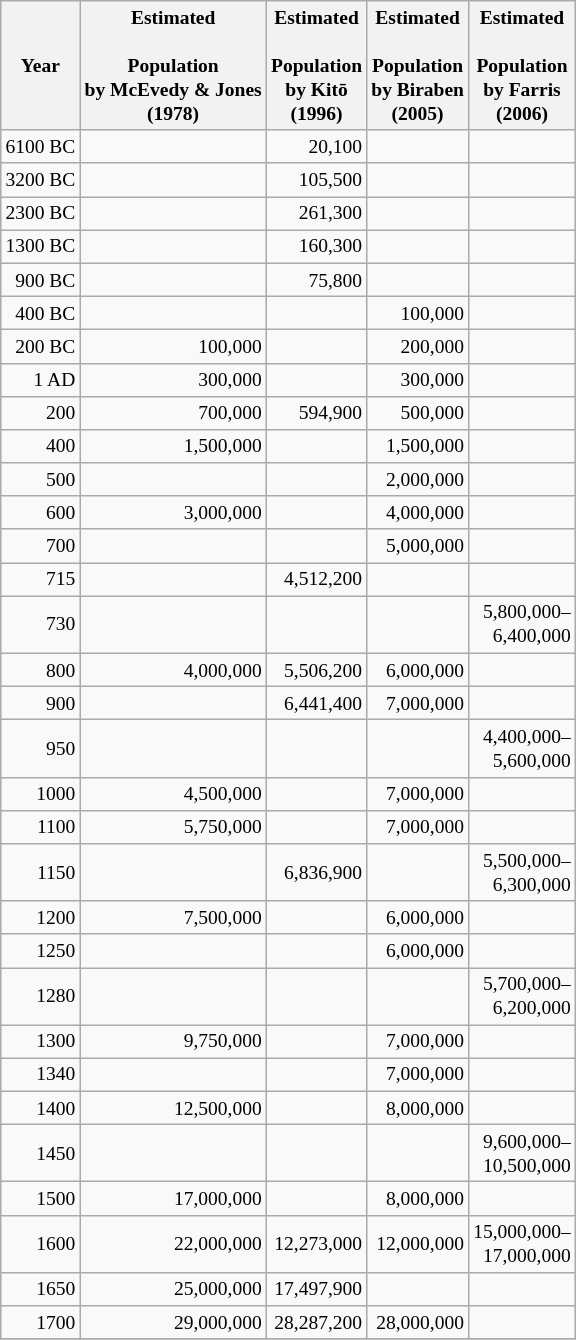<table class="wikitable" style="text-align:right;font-size:small">
<tr>
<th>Year</th>
<th>Estimated<br><br>Population<br>
by McEvedy & Jones<br>
(1978)</th>
<th>Estimated<br><br>Population<br>
by Kitō<br>
(1996)</th>
<th>Estimated<br><br>Population<br>
by Biraben<br>
(2005)</th>
<th>Estimated<br><br>Population<br>
by Farris<br>
(2006)</th>
</tr>
<tr>
<td>6100 BC</td>
<td></td>
<td>20,100</td>
<td></td>
<td></td>
</tr>
<tr>
<td>3200 BC</td>
<td></td>
<td>105,500</td>
<td></td>
<td></td>
</tr>
<tr>
<td>2300 BC</td>
<td></td>
<td>261,300</td>
<td></td>
<td></td>
</tr>
<tr>
<td>1300 BC</td>
<td></td>
<td>160,300</td>
<td></td>
<td></td>
</tr>
<tr>
<td>900 BC</td>
<td></td>
<td>75,800</td>
<td></td>
<td></td>
</tr>
<tr>
<td>400 BC</td>
<td></td>
<td></td>
<td>100,000</td>
<td></td>
</tr>
<tr>
<td>200 BC</td>
<td>100,000</td>
<td></td>
<td>200,000</td>
<td></td>
</tr>
<tr>
<td>1 AD</td>
<td>300,000</td>
<td></td>
<td>300,000</td>
<td></td>
</tr>
<tr>
<td>200</td>
<td>700,000</td>
<td>594,900</td>
<td>500,000</td>
<td></td>
</tr>
<tr>
<td>400</td>
<td>1,500,000</td>
<td></td>
<td>1,500,000</td>
<td></td>
</tr>
<tr>
<td>500</td>
<td></td>
<td></td>
<td>2,000,000</td>
<td></td>
</tr>
<tr>
<td>600</td>
<td>3,000,000</td>
<td></td>
<td>4,000,000</td>
<td></td>
</tr>
<tr>
<td>700</td>
<td></td>
<td></td>
<td>5,000,000</td>
<td></td>
</tr>
<tr>
<td>715</td>
<td></td>
<td>4,512,200</td>
<td></td>
<td></td>
</tr>
<tr>
<td>730</td>
<td></td>
<td></td>
<td></td>
<td>5,800,000–<br>6,400,000</td>
</tr>
<tr>
<td>800</td>
<td>4,000,000</td>
<td>5,506,200</td>
<td>6,000,000</td>
<td></td>
</tr>
<tr>
<td>900</td>
<td></td>
<td>6,441,400</td>
<td>7,000,000</td>
<td></td>
</tr>
<tr>
<td>950</td>
<td></td>
<td></td>
<td></td>
<td>4,400,000–<br>5,600,000</td>
</tr>
<tr>
<td>1000</td>
<td>4,500,000</td>
<td></td>
<td>7,000,000</td>
<td></td>
</tr>
<tr>
<td>1100</td>
<td>5,750,000</td>
<td></td>
<td>7,000,000</td>
<td></td>
</tr>
<tr>
<td>1150</td>
<td></td>
<td>6,836,900</td>
<td></td>
<td>5,500,000–<br>6,300,000</td>
</tr>
<tr>
<td>1200</td>
<td>7,500,000</td>
<td></td>
<td>6,000,000</td>
<td></td>
</tr>
<tr>
<td>1250</td>
<td></td>
<td></td>
<td>6,000,000</td>
<td></td>
</tr>
<tr>
<td>1280</td>
<td></td>
<td></td>
<td></td>
<td>5,700,000–<br>6,200,000</td>
</tr>
<tr>
<td>1300</td>
<td>9,750,000</td>
<td></td>
<td>7,000,000</td>
<td></td>
</tr>
<tr>
<td>1340</td>
<td></td>
<td></td>
<td>7,000,000</td>
<td></td>
</tr>
<tr>
<td>1400</td>
<td>12,500,000</td>
<td></td>
<td>8,000,000</td>
<td></td>
</tr>
<tr>
<td>1450</td>
<td></td>
<td></td>
<td></td>
<td>9,600,000–<br>10,500,000</td>
</tr>
<tr>
<td>1500</td>
<td>17,000,000</td>
<td></td>
<td>8,000,000</td>
<td></td>
</tr>
<tr>
<td>1600</td>
<td>22,000,000</td>
<td>12,273,000</td>
<td>12,000,000</td>
<td>15,000,000–<br>17,000,000</td>
</tr>
<tr>
<td>1650</td>
<td>25,000,000</td>
<td>17,497,900</td>
<td></td>
<td></td>
</tr>
<tr>
<td>1700</td>
<td>29,000,000</td>
<td>28,287,200</td>
<td>28,000,000</td>
<td></td>
</tr>
<tr>
</tr>
</table>
